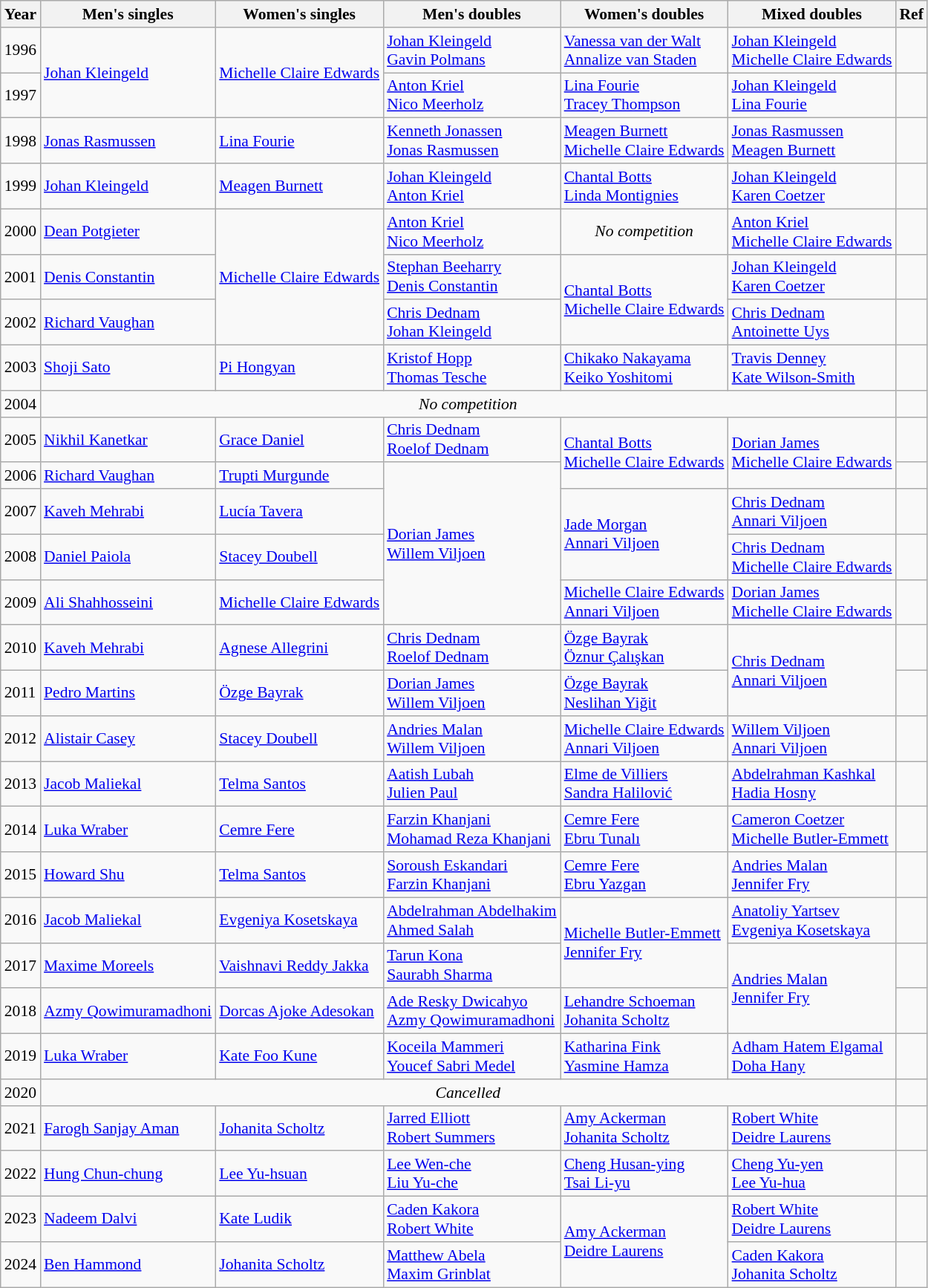<table class=wikitable style="font-size:90%;">
<tr>
<th>Year</th>
<th>Men's singles</th>
<th>Women's singles</th>
<th>Men's doubles</th>
<th>Women's doubles</th>
<th>Mixed doubles</th>
<th>Ref</th>
</tr>
<tr>
<td>1996</td>
<td rowspan="2"> <a href='#'>Johan Kleingeld</a></td>
<td rowspan="2"> <a href='#'>Michelle Claire Edwards</a></td>
<td> <a href='#'>Johan Kleingeld</a><br> <a href='#'>Gavin Polmans</a></td>
<td> <a href='#'>Vanessa van der Walt</a><br> <a href='#'>Annalize van Staden</a></td>
<td> <a href='#'>Johan Kleingeld</a><br> <a href='#'>Michelle Claire Edwards</a></td>
<td></td>
</tr>
<tr>
<td>1997</td>
<td> <a href='#'>Anton Kriel</a><br> <a href='#'>Nico Meerholz</a></td>
<td> <a href='#'>Lina Fourie</a><br> <a href='#'>Tracey Thompson</a></td>
<td> <a href='#'>Johan Kleingeld</a><br> <a href='#'>Lina Fourie</a></td>
<td></td>
</tr>
<tr>
<td>1998</td>
<td> <a href='#'>Jonas Rasmussen</a></td>
<td> <a href='#'>Lina Fourie</a></td>
<td> <a href='#'>Kenneth Jonassen</a><br> <a href='#'>Jonas Rasmussen</a></td>
<td> <a href='#'>Meagen Burnett</a><br> <a href='#'>Michelle Claire Edwards</a></td>
<td> <a href='#'>Jonas Rasmussen</a><br> <a href='#'>Meagen Burnett</a></td>
<td></td>
</tr>
<tr>
<td>1999</td>
<td> <a href='#'>Johan Kleingeld</a></td>
<td> <a href='#'>Meagen Burnett</a></td>
<td> <a href='#'>Johan Kleingeld</a><br> <a href='#'>Anton Kriel</a></td>
<td> <a href='#'>Chantal Botts</a><br> <a href='#'>Linda Montignies</a></td>
<td> <a href='#'>Johan Kleingeld</a><br> <a href='#'>Karen Coetzer</a></td>
<td></td>
</tr>
<tr>
<td>2000</td>
<td> <a href='#'>Dean Potgieter</a></td>
<td rowspan="3"> <a href='#'>Michelle Claire Edwards</a></td>
<td> <a href='#'>Anton Kriel</a><br> <a href='#'>Nico Meerholz</a></td>
<td align=center><em>No competition</em></td>
<td> <a href='#'>Anton Kriel</a><br> <a href='#'>Michelle Claire Edwards</a></td>
<td></td>
</tr>
<tr>
<td>2001</td>
<td> <a href='#'>Denis Constantin</a></td>
<td> <a href='#'>Stephan Beeharry</a><br> <a href='#'>Denis Constantin</a></td>
<td rowspan="2"> <a href='#'>Chantal Botts</a><br> <a href='#'>Michelle Claire Edwards</a></td>
<td> <a href='#'>Johan Kleingeld</a><br> <a href='#'>Karen Coetzer</a></td>
<td></td>
</tr>
<tr>
<td>2002</td>
<td> <a href='#'>Richard Vaughan</a></td>
<td> <a href='#'>Chris Dednam</a><br> <a href='#'>Johan Kleingeld</a></td>
<td> <a href='#'>Chris Dednam</a><br> <a href='#'>Antoinette Uys</a></td>
<td></td>
</tr>
<tr>
<td>2003</td>
<td> <a href='#'>Shoji Sato</a></td>
<td> <a href='#'>Pi Hongyan</a></td>
<td> <a href='#'>Kristof Hopp</a><br> <a href='#'>Thomas Tesche</a></td>
<td> <a href='#'>Chikako Nakayama</a><br> <a href='#'>Keiko Yoshitomi</a></td>
<td> <a href='#'>Travis Denney</a><br> <a href='#'>Kate Wilson-Smith</a></td>
<td></td>
</tr>
<tr>
<td>2004</td>
<td align="center" colspan="5"><em>No competition</em></td>
</tr>
<tr>
<td>2005</td>
<td> <a href='#'>Nikhil Kanetkar</a></td>
<td> <a href='#'>Grace Daniel</a></td>
<td> <a href='#'>Chris Dednam</a><br> <a href='#'>Roelof Dednam</a></td>
<td rowspan="2"> <a href='#'>Chantal Botts</a><br> <a href='#'>Michelle Claire Edwards</a></td>
<td rowspan="2"> <a href='#'>Dorian James</a><br> <a href='#'>Michelle Claire Edwards</a></td>
<td></td>
</tr>
<tr>
<td>2006</td>
<td> <a href='#'>Richard Vaughan</a></td>
<td> <a href='#'>Trupti Murgunde</a></td>
<td rowspan="4"> <a href='#'>Dorian James</a><br> <a href='#'>Willem Viljoen</a></td>
</tr>
<tr>
<td>2007</td>
<td> <a href='#'>Kaveh Mehrabi</a></td>
<td> <a href='#'>Lucía Tavera</a></td>
<td rowspan="2"> <a href='#'>Jade Morgan</a><br> <a href='#'>Annari Viljoen</a></td>
<td> <a href='#'>Chris Dednam</a><br> <a href='#'>Annari Viljoen</a></td>
<td></td>
</tr>
<tr>
<td>2008</td>
<td> <a href='#'>Daniel Paiola</a></td>
<td> <a href='#'>Stacey Doubell</a></td>
<td> <a href='#'>Chris Dednam</a><br> <a href='#'>Michelle Claire Edwards</a></td>
<td></td>
</tr>
<tr>
<td>2009</td>
<td> <a href='#'>Ali Shahhosseini</a></td>
<td> <a href='#'>Michelle Claire Edwards</a></td>
<td> <a href='#'>Michelle Claire Edwards</a><br> <a href='#'>Annari Viljoen</a></td>
<td> <a href='#'>Dorian James</a><br> <a href='#'>Michelle Claire Edwards</a></td>
<td></td>
</tr>
<tr>
<td>2010</td>
<td> <a href='#'>Kaveh Mehrabi</a></td>
<td> <a href='#'>Agnese Allegrini</a></td>
<td> <a href='#'>Chris Dednam</a><br> <a href='#'>Roelof Dednam</a></td>
<td> <a href='#'>Özge Bayrak</a><br> <a href='#'>Öznur Çalışkan</a></td>
<td rowspan="2"> <a href='#'>Chris Dednam</a><br> <a href='#'>Annari Viljoen</a></td>
<td></td>
</tr>
<tr>
<td>2011</td>
<td> <a href='#'>Pedro Martins</a></td>
<td> <a href='#'>Özge Bayrak</a></td>
<td> <a href='#'>Dorian James</a><br> <a href='#'>Willem Viljoen</a></td>
<td> <a href='#'>Özge Bayrak</a><br> <a href='#'>Neslihan Yiğit</a></td>
<td></td>
</tr>
<tr>
<td>2012</td>
<td> <a href='#'>Alistair Casey</a></td>
<td> <a href='#'>Stacey Doubell</a></td>
<td> <a href='#'>Andries Malan</a><br> <a href='#'>Willem Viljoen</a></td>
<td> <a href='#'>Michelle Claire Edwards</a><br> <a href='#'>Annari Viljoen</a></td>
<td> <a href='#'>Willem Viljoen</a><br> <a href='#'>Annari Viljoen</a></td>
<td></td>
</tr>
<tr>
<td>2013</td>
<td> <a href='#'>Jacob Maliekal</a></td>
<td> <a href='#'>Telma Santos</a></td>
<td> <a href='#'>Aatish Lubah</a><br> <a href='#'>Julien Paul</a></td>
<td> <a href='#'>Elme de Villiers</a><br> <a href='#'>Sandra Halilović</a></td>
<td> <a href='#'>Abdelrahman Kashkal</a><br> <a href='#'>Hadia Hosny</a></td>
<td></td>
</tr>
<tr>
<td>2014</td>
<td> <a href='#'>Luka Wraber</a></td>
<td> <a href='#'>Cemre Fere</a></td>
<td> <a href='#'>Farzin Khanjani</a><br> <a href='#'>Mohamad Reza Khanjani</a></td>
<td> <a href='#'>Cemre Fere</a><br> <a href='#'>Ebru Tunalı</a></td>
<td> <a href='#'>Cameron Coetzer</a><br> <a href='#'>Michelle Butler-Emmett</a></td>
<td></td>
</tr>
<tr>
<td>2015</td>
<td> <a href='#'>Howard Shu</a></td>
<td> <a href='#'>Telma Santos</a></td>
<td> <a href='#'>Soroush Eskandari</a><br> <a href='#'>Farzin Khanjani</a></td>
<td> <a href='#'>Cemre Fere</a><br> <a href='#'>Ebru Yazgan</a></td>
<td> <a href='#'>Andries Malan</a><br> <a href='#'>Jennifer Fry</a></td>
<td></td>
</tr>
<tr>
<td>2016</td>
<td> <a href='#'>Jacob Maliekal</a></td>
<td> <a href='#'>Evgeniya Kosetskaya</a></td>
<td> <a href='#'>Abdelrahman Abdelhakim</a><br> <a href='#'>Ahmed Salah</a></td>
<td rowspan="2"> <a href='#'>Michelle Butler-Emmett</a><br> <a href='#'>Jennifer Fry</a></td>
<td> <a href='#'>Anatoliy Yartsev</a><br> <a href='#'>Evgeniya Kosetskaya</a></td>
<td></td>
</tr>
<tr>
<td>2017</td>
<td> <a href='#'>Maxime Moreels</a></td>
<td> <a href='#'>Vaishnavi Reddy Jakka</a></td>
<td> <a href='#'>Tarun Kona</a><br> <a href='#'>Saurabh Sharma</a></td>
<td rowspan="2"> <a href='#'>Andries Malan</a><br> <a href='#'>Jennifer Fry</a></td>
<td></td>
</tr>
<tr>
<td>2018</td>
<td> <a href='#'>Azmy Qowimuramadhoni</a></td>
<td> <a href='#'>Dorcas Ajoke Adesokan</a></td>
<td> <a href='#'>Ade Resky Dwicahyo</a><br> <a href='#'>Azmy Qowimuramadhoni</a></td>
<td> <a href='#'>Lehandre Schoeman</a><br> <a href='#'>Johanita Scholtz</a></td>
<td></td>
</tr>
<tr>
<td>2019</td>
<td> <a href='#'>Luka Wraber</a></td>
<td> <a href='#'>Kate Foo Kune</a></td>
<td> <a href='#'>Koceila Mammeri</a><br> <a href='#'>Youcef Sabri Medel</a></td>
<td> <a href='#'>Katharina Fink</a><br> <a href='#'>Yasmine Hamza</a></td>
<td> <a href='#'>Adham Hatem Elgamal</a><br> <a href='#'>Doha Hany</a></td>
<td></td>
</tr>
<tr>
<td>2020</td>
<td colspan="5" align="center"><em>Cancelled</em></td>
<td></td>
</tr>
<tr>
<td>2021</td>
<td> <a href='#'>Farogh Sanjay Aman</a></td>
<td> <a href='#'>Johanita Scholtz</a></td>
<td> <a href='#'>Jarred Elliott</a><br> <a href='#'>Robert Summers</a></td>
<td> <a href='#'>Amy Ackerman</a><br> <a href='#'>Johanita Scholtz</a></td>
<td> <a href='#'>Robert White</a><br> <a href='#'>Deidre Laurens</a></td>
<td></td>
</tr>
<tr>
<td>2022</td>
<td> <a href='#'>Hung Chun-chung</a></td>
<td> <a href='#'>Lee Yu-hsuan</a></td>
<td> <a href='#'>Lee Wen-che</a><br> <a href='#'>Liu Yu-che</a></td>
<td> <a href='#'>Cheng Husan-ying</a><br> <a href='#'>Tsai Li-yu</a></td>
<td> <a href='#'>Cheng Yu-yen</a><br> <a href='#'>Lee Yu-hua</a></td>
<td></td>
</tr>
<tr>
<td>2023</td>
<td> <a href='#'>Nadeem Dalvi</a></td>
<td> <a href='#'>Kate Ludik</a></td>
<td> <a href='#'>Caden Kakora</a><br> <a href='#'>Robert White</a></td>
<td rowspan="2"> <a href='#'>Amy Ackerman</a><br> <a href='#'>Deidre Laurens</a></td>
<td> <a href='#'>Robert White</a><br> <a href='#'>Deidre Laurens</a></td>
<td></td>
</tr>
<tr>
<td>2024</td>
<td> <a href='#'>Ben Hammond</a></td>
<td> <a href='#'>Johanita Scholtz</a></td>
<td> <a href='#'>Matthew Abela</a><br> <a href='#'>Maxim Grinblat</a></td>
<td> <a href='#'>Caden Kakora</a><br> <a href='#'>Johanita Scholtz</a></td>
<td></td>
</tr>
</table>
